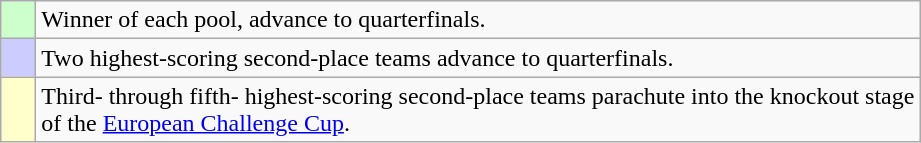<table class="wikitable">
<tr>
<td bgcolor="#ccffcc">    </td>
<td>Winner of each pool, advance to quarterfinals.</td>
</tr>
<tr>
<td bgcolor="#ccccff">    </td>
<td>Two highest-scoring second-place teams advance to quarterfinals.</td>
</tr>
<tr>
<td bgcolor="#ffffcc">    </td>
<td>Third- through fifth- highest-scoring second-place teams parachute into the knockout stage<br>of the <a href='#'>European Challenge Cup</a>.</td>
</tr>
</table>
